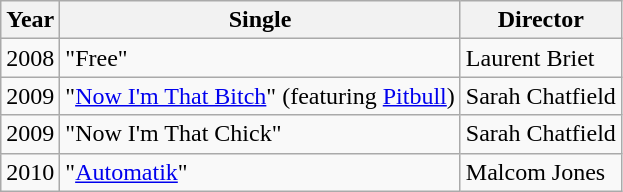<table class="wikitable">
<tr>
<th align="left">Year</th>
<th align="left">Single</th>
<th align="left">Director</th>
</tr>
<tr>
<td align="center">2008</td>
<td align="left">"Free"</td>
<td align="left">Laurent Briet</td>
</tr>
<tr>
<td align="center">2009</td>
<td align="left">"<a href='#'>Now I'm That Bitch</a>" (featuring <a href='#'>Pitbull</a>)</td>
<td align="left">Sarah Chatfield</td>
</tr>
<tr (featuring >
<td align="center">2009</td>
<td align="left">"Now I'm That Chick"</td>
<td align="left">Sarah Chatfield</td>
</tr>
<tr>
<td align="center">2010</td>
<td align="left">"<a href='#'>Automatik</a>"</td>
<td align="left">Malcom Jones</td>
</tr>
</table>
